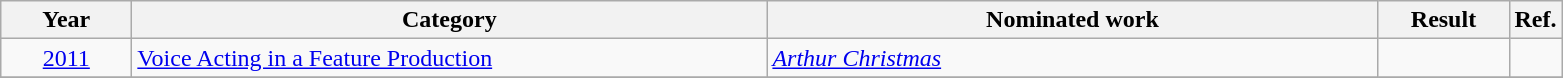<table class=wikitable>
<tr>
<th scope="col" style="width:5em;">Year</th>
<th scope="col" style="width:26em;">Category</th>
<th scope="col" style="width:25em;">Nominated work</th>
<th scope="col" style="width:5em;">Result</th>
<th>Ref.</th>
</tr>
<tr>
<td style="text-align:center;"><a href='#'>2011</a></td>
<td><a href='#'>Voice Acting in a Feature Production</a></td>
<td><em><a href='#'>Arthur Christmas</a></em></td>
<td></td>
<td></td>
</tr>
<tr>
</tr>
</table>
